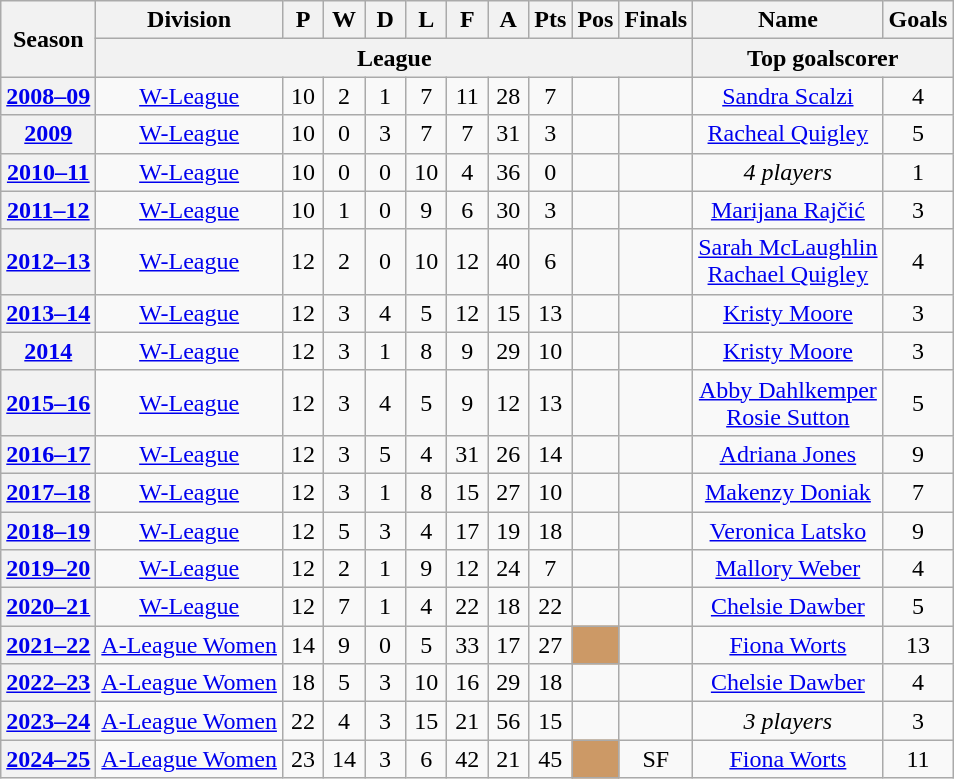<table class="wikitable sortable" style="text-align: center">
<tr>
<th scope="col" rowspan="2">Season</th>
<th scope="col">Division</th>
<th width="20" scope="col">P</th>
<th width="20" scope="col">W</th>
<th width="20" scope="col">D</th>
<th width="20" scope="col">L</th>
<th width="20" scope="col">F</th>
<th width="20" scope="col">A</th>
<th width="20" scope="col">Pts</th>
<th scope="col">Pos</th>
<th scope="col">Finals</th>
<th scope="col">Name</th>
<th scope="col">Goals</th>
</tr>
<tr class="unsortable">
<th colspan="10" scope="col">League</th>
<th colspan="2" scope="col">Top goalscorer</th>
</tr>
<tr>
<th><a href='#'>2008–09</a></th>
<td><a href='#'>W-League</a></td>
<td>10</td>
<td>2</td>
<td>1</td>
<td>7</td>
<td>11</td>
<td>28</td>
<td>7</td>
<td></td>
<td></td>
<td><a href='#'>Sandra Scalzi</a></td>
<td align=center>4</td>
</tr>
<tr>
<th><a href='#'>2009</a></th>
<td><a href='#'>W-League</a></td>
<td>10</td>
<td>0</td>
<td>3</td>
<td>7</td>
<td>7</td>
<td>31</td>
<td>3</td>
<td></td>
<td></td>
<td><a href='#'>Racheal Quigley</a></td>
<td align=center>5</td>
</tr>
<tr>
<th><a href='#'>2010–11</a></th>
<td><a href='#'>W-League</a></td>
<td>10</td>
<td>0</td>
<td>0</td>
<td>10</td>
<td>4</td>
<td>36</td>
<td>0</td>
<td></td>
<td></td>
<td><em>4 players</em></td>
<td align=center>1</td>
</tr>
<tr>
<th><a href='#'>2011–12</a></th>
<td><a href='#'>W-League</a></td>
<td>10</td>
<td>1</td>
<td>0</td>
<td>9</td>
<td>6</td>
<td>30</td>
<td>3</td>
<td></td>
<td></td>
<td><a href='#'>Marijana Rajčić</a></td>
<td align=center>3</td>
</tr>
<tr>
<th><a href='#'>2012–13</a></th>
<td><a href='#'>W-League</a></td>
<td>12</td>
<td>2</td>
<td>0</td>
<td>10</td>
<td>12</td>
<td>40</td>
<td>6</td>
<td></td>
<td></td>
<td><a href='#'>Sarah McLaughlin</a><br><a href='#'>Rachael Quigley</a></td>
<td align=center>4</td>
</tr>
<tr>
<th><a href='#'>2013–14</a></th>
<td><a href='#'>W-League</a></td>
<td>12</td>
<td>3</td>
<td>4</td>
<td>5</td>
<td>12</td>
<td>15</td>
<td>13</td>
<td></td>
<td></td>
<td><a href='#'>Kristy Moore</a></td>
<td align=center>3</td>
</tr>
<tr>
<th><a href='#'>2014</a></th>
<td><a href='#'>W-League</a></td>
<td>12</td>
<td>3</td>
<td>1</td>
<td>8</td>
<td>9</td>
<td>29</td>
<td>10</td>
<td></td>
<td></td>
<td><a href='#'>Kristy Moore</a></td>
<td align=center>3</td>
</tr>
<tr>
<th><a href='#'>2015–16</a></th>
<td><a href='#'>W-League</a></td>
<td>12</td>
<td>3</td>
<td>4</td>
<td>5</td>
<td>9</td>
<td>12</td>
<td>13</td>
<td></td>
<td></td>
<td><a href='#'>Abby Dahlkemper</a><br><a href='#'>Rosie Sutton</a></td>
<td align=center>5</td>
</tr>
<tr>
<th><a href='#'>2016–17</a></th>
<td><a href='#'>W-League</a></td>
<td>12</td>
<td>3</td>
<td>5</td>
<td>4</td>
<td>31</td>
<td>26</td>
<td>14</td>
<td></td>
<td></td>
<td><a href='#'>Adriana Jones</a></td>
<td align=center>9</td>
</tr>
<tr>
<th><a href='#'>2017–18</a></th>
<td><a href='#'>W-League</a></td>
<td>12</td>
<td>3</td>
<td>1</td>
<td>8</td>
<td>15</td>
<td>27</td>
<td>10</td>
<td></td>
<td></td>
<td><a href='#'>Makenzy Doniak</a></td>
<td align=center>7</td>
</tr>
<tr>
<th><a href='#'>2018–19</a></th>
<td><a href='#'>W-League</a></td>
<td>12</td>
<td>5</td>
<td>3</td>
<td>4</td>
<td>17</td>
<td>19</td>
<td>18</td>
<td></td>
<td></td>
<td><a href='#'>Veronica Latsko</a></td>
<td align=center>9</td>
</tr>
<tr>
<th><a href='#'>2019–20</a></th>
<td><a href='#'>W-League</a></td>
<td>12</td>
<td>2</td>
<td>1</td>
<td>9</td>
<td>12</td>
<td>24</td>
<td>7</td>
<td></td>
<td></td>
<td><a href='#'>Mallory Weber</a></td>
<td align=center>4</td>
</tr>
<tr>
<th><a href='#'>2020–21</a></th>
<td><a href='#'>W-League</a></td>
<td>12</td>
<td>7</td>
<td>1</td>
<td>4</td>
<td>22</td>
<td>18</td>
<td>22</td>
<td></td>
<td></td>
<td><a href='#'>Chelsie Dawber</a></td>
<td align=center>5</td>
</tr>
<tr>
<th><a href='#'>2021–22</a></th>
<td><a href='#'>A-League Women</a></td>
<td>14</td>
<td>9</td>
<td>0</td>
<td>5</td>
<td>33</td>
<td>17</td>
<td>27</td>
<td bgcolor="#CC9966"></td>
<td></td>
<td><a href='#'>Fiona Worts</a></td>
<td align=center>13</td>
</tr>
<tr>
<th><a href='#'>2022–23</a></th>
<td><a href='#'>A-League Women</a></td>
<td>18</td>
<td>5</td>
<td>3</td>
<td>10</td>
<td>16</td>
<td>29</td>
<td>18</td>
<td></td>
<td></td>
<td><a href='#'>Chelsie Dawber</a></td>
<td align=center>4</td>
</tr>
<tr>
<th><a href='#'>2023–24</a></th>
<td><a href='#'>A-League Women</a></td>
<td>22</td>
<td>4</td>
<td>3</td>
<td>15</td>
<td>21</td>
<td>56</td>
<td>15</td>
<td></td>
<td></td>
<td><em>3 players</em></td>
<td align=center>3</td>
</tr>
<tr>
<th><a href='#'>2024–25</a></th>
<td><a href='#'>A-League Women</a></td>
<td>23</td>
<td>14</td>
<td>3</td>
<td>6</td>
<td>42</td>
<td>21</td>
<td>45</td>
<td bgcolor="#CC9966"></td>
<td>SF</td>
<td><a href='#'>Fiona Worts</a></td>
<td align="center">11</td>
</tr>
</table>
